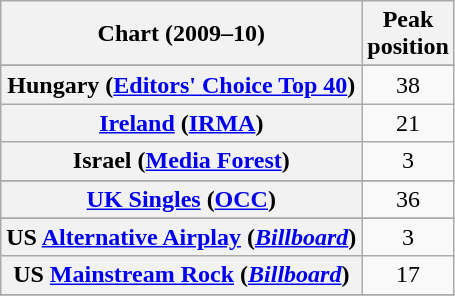<table class="wikitable sortable plainrowheaders" style="text-align:center">
<tr>
<th scope="col">Chart (2009–10)</th>
<th scope="col">Peak<br>position</th>
</tr>
<tr>
</tr>
<tr>
</tr>
<tr>
</tr>
<tr>
</tr>
<tr>
</tr>
<tr>
</tr>
<tr>
</tr>
<tr>
</tr>
<tr>
</tr>
<tr>
</tr>
<tr>
</tr>
<tr>
<th scope="row">Hungary (<a href='#'>Editors' Choice Top 40</a>)</th>
<td>38</td>
</tr>
<tr>
<th scope="row"><a href='#'>Ireland</a> (<a href='#'>IRMA</a>)</th>
<td>21</td>
</tr>
<tr>
<th scope="row">Israel (<a href='#'>Media Forest</a>)</th>
<td>3</td>
</tr>
<tr>
</tr>
<tr>
</tr>
<tr>
</tr>
<tr>
</tr>
<tr>
</tr>
<tr>
</tr>
<tr>
</tr>
<tr>
</tr>
<tr>
<th scope="row"><a href='#'>UK Singles</a> (<a href='#'>OCC</a>)</th>
<td>36</td>
</tr>
<tr>
</tr>
<tr>
</tr>
<tr>
<th scope="row">US <a href='#'>Alternative Airplay</a> (<em><a href='#'>Billboard</a></em>)</th>
<td>3</td>
</tr>
<tr>
<th scope="row">US <a href='#'>Mainstream Rock</a> (<em><a href='#'>Billboard</a></em>)</th>
<td>17</td>
</tr>
<tr>
</tr>
</table>
